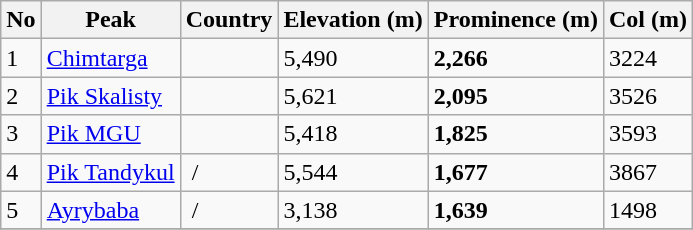<table class="wikitable sortable">
<tr>
<th>No</th>
<th>Peak</th>
<th>Country</th>
<th>Elevation (m)</th>
<th>Prominence (m)</th>
<th>Col (m)</th>
</tr>
<tr>
<td>1</td>
<td><a href='#'>Chimtarga</a></td>
<td></td>
<td>5,490</td>
<td><strong>2,266</strong></td>
<td>3224</td>
</tr>
<tr>
<td>2</td>
<td><a href='#'>Pik Skalisty</a></td>
<td></td>
<td>5,621</td>
<td><strong>2,095</strong></td>
<td>3526</td>
</tr>
<tr>
<td>3</td>
<td><a href='#'>Pik MGU</a></td>
<td></td>
<td>5,418</td>
<td><strong>1,825</strong></td>
<td>3593</td>
</tr>
<tr>
<td>4</td>
<td><a href='#'>Pik Tandykul</a></td>
<td> / </td>
<td>5,544</td>
<td><strong>1,677</strong></td>
<td>3867</td>
</tr>
<tr>
<td>5</td>
<td><a href='#'>Ayrybaba</a></td>
<td> / </td>
<td>3,138</td>
<td><strong>1,639</strong></td>
<td>1498</td>
</tr>
<tr>
</tr>
</table>
